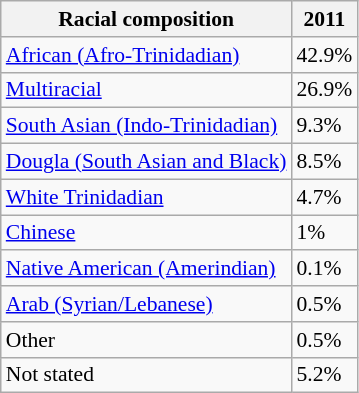<table class="wikitable sortable collapsible" style="font-size: 90%;">
<tr>
<th>Racial composition</th>
<th>2011</th>
</tr>
<tr>
<td><a href='#'>African (Afro-Trinidadian)</a></td>
<td>42.9%</td>
</tr>
<tr>
<td><a href='#'>Multiracial</a></td>
<td>26.9%</td>
</tr>
<tr>
<td><a href='#'>South Asian (Indo-Trinidadian)</a></td>
<td>9.3%</td>
</tr>
<tr>
<td><a href='#'>Dougla (South Asian and Black)</a></td>
<td>8.5%</td>
</tr>
<tr>
<td><a href='#'>White Trinidadian</a></td>
<td>4.7%</td>
</tr>
<tr>
<td><a href='#'>Chinese</a></td>
<td>1%</td>
</tr>
<tr>
<td><a href='#'>Native American (Amerindian)</a></td>
<td>0.1%</td>
</tr>
<tr>
<td><a href='#'>Arab (Syrian/Lebanese)</a></td>
<td>0.5%</td>
</tr>
<tr>
<td>Other</td>
<td>0.5%</td>
</tr>
<tr>
<td>Not stated</td>
<td>5.2%</td>
</tr>
</table>
